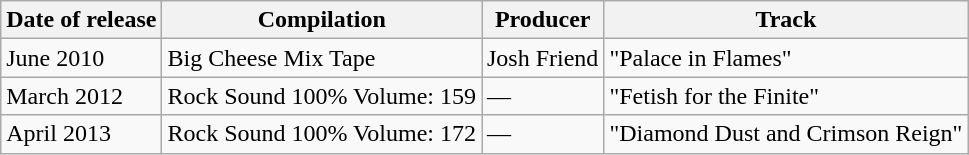<table class="wikitable">
<tr>
<th><strong>Date of release</strong></th>
<th><strong>Compilation</strong></th>
<th><strong>Producer</strong></th>
<th><strong>Track</strong></th>
</tr>
<tr>
<td>June 2010</td>
<td>Big Cheese Mix Tape</td>
<td>Josh Friend</td>
<td>"Palace in Flames"</td>
</tr>
<tr>
<td>March 2012</td>
<td>Rock Sound 100% Volume: 159</td>
<td>—</td>
<td>"Fetish for the Finite"</td>
</tr>
<tr>
<td>April 2013</td>
<td>Rock Sound 100% Volume: 172</td>
<td>—</td>
<td>"Diamond Dust and Crimson Reign"</td>
</tr>
</table>
